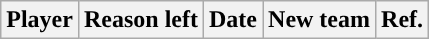<table class="wikitable sortable sortable" style="text-align: center">
<tr>
<th>Player</th>
<th>Reason left</th>
<th>Date</th>
<th>New team</th>
<th>Ref.</th>
</tr>
</table>
